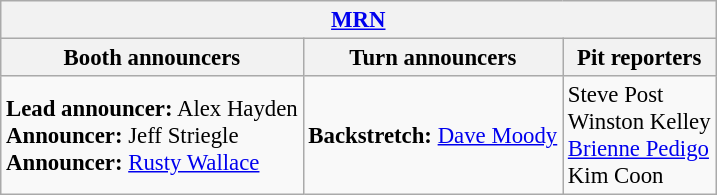<table class="wikitable" style="font-size: 95%;">
<tr>
<th colspan="3"><a href='#'>MRN</a></th>
</tr>
<tr>
<th>Booth announcers</th>
<th>Turn announcers</th>
<th>Pit reporters</th>
</tr>
<tr>
<td><strong>Lead announcer:</strong> Alex Hayden<br><strong>Announcer:</strong> Jeff Striegle<br><strong>Announcer:</strong> <a href='#'>Rusty Wallace</a></td>
<td><strong>Backstretch:</strong> <a href='#'>Dave Moody</a></td>
<td>Steve Post<br>Winston Kelley<br><a href='#'>Brienne Pedigo</a><br>Kim Coon</td>
</tr>
</table>
